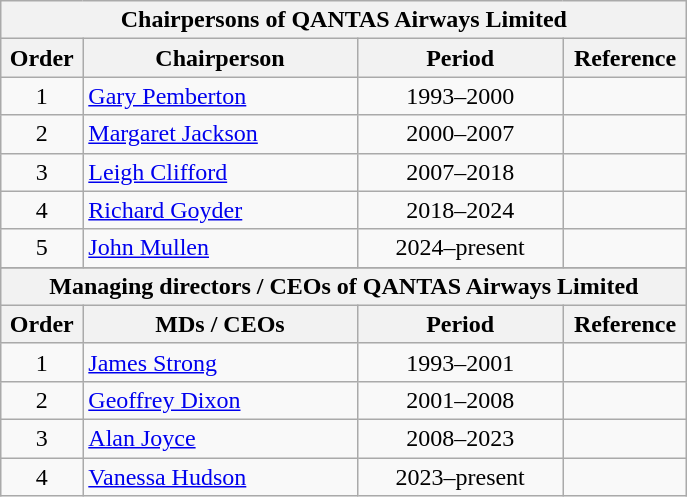<table class="wikitable">
<tr>
<th colspan=4 width=450>Chairpersons of QANTAS Airways Limited</th>
</tr>
<tr>
<th>Order</th>
<th>Chairperson</th>
<th>Period</th>
<th>Reference</th>
</tr>
<tr>
<td align=center>1</td>
<td><a href='#'>Gary Pemberton</a></td>
<td align=center>1993–2000</td>
<td></td>
</tr>
<tr>
<td align=center>2</td>
<td><a href='#'>Margaret Jackson</a></td>
<td align=center>2000–2007</td>
<td></td>
</tr>
<tr>
<td align=center>3</td>
<td><a href='#'>Leigh Clifford</a></td>
<td align=center>2007–2018</td>
<td></td>
</tr>
<tr>
<td align=center>4</td>
<td><a href='#'>Richard Goyder</a></td>
<td align=center>2018–2024</td>
<td></td>
</tr>
<tr>
<td align=center>5</td>
<td><a href='#'>John Mullen</a></td>
<td align=center>2024–present</td>
<td></td>
</tr>
<tr>
</tr>
<tr>
<th colspan=4 width=450>Managing directors / CEOs of QANTAS Airways Limited</th>
</tr>
<tr>
<th>Order</th>
<th width=40%>MDs / CEOs</th>
<th width=30%>Period</th>
<th>Reference</th>
</tr>
<tr>
<td align=center>1</td>
<td><a href='#'>James Strong</a></td>
<td align=center>1993–2001</td>
<td></td>
</tr>
<tr>
<td align=center>2</td>
<td><a href='#'>Geoffrey Dixon</a></td>
<td align=center>2001–2008</td>
<td></td>
</tr>
<tr>
<td align=center>3</td>
<td><a href='#'>Alan Joyce</a></td>
<td align=center>2008–2023</td>
<td></td>
</tr>
<tr>
<td align=center>4</td>
<td><a href='#'>Vanessa Hudson</a></td>
<td align=center>2023–present</td>
<td></td>
</tr>
</table>
